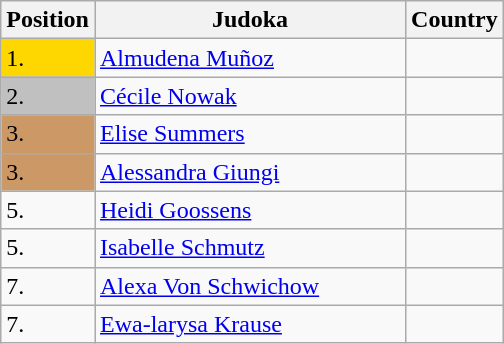<table class=wikitable>
<tr>
<th width=10>Position</th>
<th width=200>Judoka</th>
<th width=10>Country</th>
</tr>
<tr>
<td bgcolor=gold>1.</td>
<td><a href='#'>Almudena Muñoz</a></td>
<td></td>
</tr>
<tr>
<td bgcolor=silver>2.</td>
<td><a href='#'>Cécile Nowak</a></td>
<td></td>
</tr>
<tr>
<td bgcolor=CC9966>3.</td>
<td><a href='#'>Elise Summers</a></td>
<td></td>
</tr>
<tr>
<td bgcolor=CC9966>3.</td>
<td><a href='#'>Alessandra Giungi</a></td>
<td></td>
</tr>
<tr>
<td>5.</td>
<td><a href='#'>Heidi Goossens</a></td>
<td></td>
</tr>
<tr>
<td>5.</td>
<td><a href='#'>Isabelle Schmutz</a></td>
<td></td>
</tr>
<tr>
<td>7.</td>
<td><a href='#'>Alexa Von Schwichow</a></td>
<td></td>
</tr>
<tr>
<td>7.</td>
<td><a href='#'>Ewa-larysa Krause</a></td>
<td></td>
</tr>
</table>
